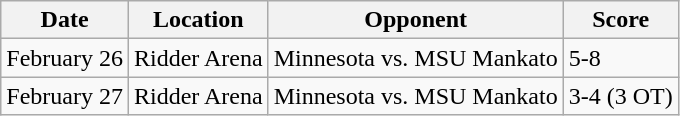<table class="wikitable">
<tr>
<th>Date</th>
<th>Location</th>
<th>Opponent</th>
<th>Score</th>
</tr>
<tr>
<td>February 26</td>
<td>Ridder Arena</td>
<td>Minnesota vs. MSU Mankato</td>
<td>5-8</td>
</tr>
<tr>
<td>February 27</td>
<td>Ridder Arena</td>
<td>Minnesota vs. MSU Mankato</td>
<td>3-4 (3 OT)</td>
</tr>
</table>
